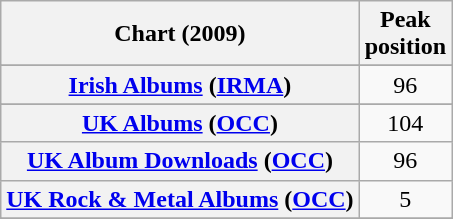<table class="wikitable sortable plainrowheaders" style="text-align:center">
<tr>
<th scope="col">Chart (2009)</th>
<th scope="col">Peak<br>position</th>
</tr>
<tr>
</tr>
<tr>
</tr>
<tr>
</tr>
<tr>
</tr>
<tr>
<th scope="row"><a href='#'>Irish Albums</a> (<a href='#'>IRMA</a>)</th>
<td>96</td>
</tr>
<tr>
</tr>
<tr>
</tr>
<tr>
</tr>
<tr>
<th scope="row"><a href='#'>UK Albums</a> (<a href='#'>OCC</a>)</th>
<td>104</td>
</tr>
<tr>
<th scope="row"><a href='#'>UK Album Downloads</a> (<a href='#'>OCC</a>)</th>
<td>96</td>
</tr>
<tr>
<th scope="row"><a href='#'>UK Rock & Metal Albums</a> (<a href='#'>OCC</a>)</th>
<td>5</td>
</tr>
<tr>
</tr>
<tr>
</tr>
</table>
